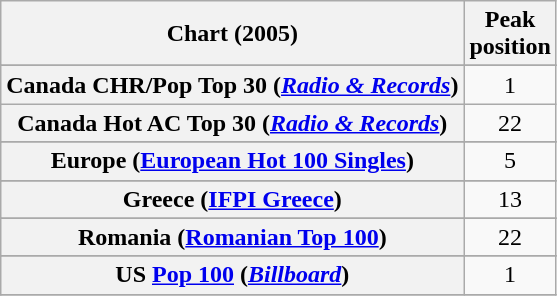<table class="wikitable sortable plainrowheaders" style="text-align:center">
<tr>
<th scope="col">Chart (2005)</th>
<th scope="col">Peak<br>position</th>
</tr>
<tr>
</tr>
<tr>
</tr>
<tr>
</tr>
<tr>
</tr>
<tr>
<th scope="row">Canada CHR/Pop Top 30 (<em><a href='#'>Radio & Records</a></em>)</th>
<td>1</td>
</tr>
<tr>
<th scope="row">Canada Hot AC Top 30 (<em><a href='#'>Radio & Records</a></em>)</th>
<td>22</td>
</tr>
<tr>
</tr>
<tr>
</tr>
<tr>
</tr>
<tr>
<th scope="row">Europe (<a href='#'>European Hot 100 Singles</a>)</th>
<td>5</td>
</tr>
<tr>
</tr>
<tr>
</tr>
<tr>
</tr>
<tr>
<th scope="row">Greece (<a href='#'>IFPI Greece</a>)</th>
<td>13</td>
</tr>
<tr>
</tr>
<tr>
</tr>
<tr>
</tr>
<tr>
</tr>
<tr>
</tr>
<tr>
</tr>
<tr>
</tr>
<tr>
</tr>
<tr>
<th scope="row">Romania (<a href='#'>Romanian Top 100</a>)</th>
<td>22</td>
</tr>
<tr>
</tr>
<tr>
</tr>
<tr>
</tr>
<tr>
</tr>
<tr>
</tr>
<tr>
</tr>
<tr>
</tr>
<tr>
</tr>
<tr>
</tr>
<tr>
</tr>
<tr>
</tr>
<tr>
<th scope="row">US <a href='#'>Pop 100</a> (<em><a href='#'>Billboard</a></em>)</th>
<td>1</td>
</tr>
<tr>
</tr>
</table>
